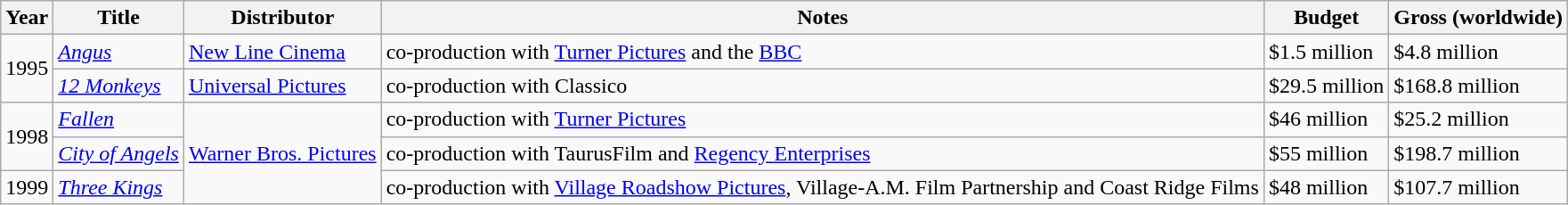<table class="wikitable sortable">
<tr>
<th>Year</th>
<th>Title</th>
<th>Distributor</th>
<th>Notes</th>
<th>Budget</th>
<th>Gross (worldwide)</th>
</tr>
<tr>
<td rowspan="2">1995</td>
<td><em><a href='#'>Angus</a></em></td>
<td><a href='#'>New Line Cinema</a></td>
<td>co-production with <a href='#'>Turner Pictures</a> and the <a href='#'>BBC</a></td>
<td>$1.5 million</td>
<td>$4.8 million</td>
</tr>
<tr>
<td><em><a href='#'>12 Monkeys</a></em></td>
<td><a href='#'>Universal Pictures</a></td>
<td>co-production with Classico</td>
<td>$29.5 million</td>
<td>$168.8 million</td>
</tr>
<tr>
<td rowspan="2">1998</td>
<td><em><a href='#'>Fallen</a></em></td>
<td rowspan="3"><a href='#'>Warner Bros. Pictures</a></td>
<td>co-production with <a href='#'>Turner Pictures</a></td>
<td>$46 million</td>
<td>$25.2 million</td>
</tr>
<tr>
<td><em><a href='#'>City of Angels</a></em></td>
<td>co-production with TaurusFilm and <a href='#'>Regency Enterprises</a></td>
<td>$55 million</td>
<td>$198.7 million</td>
</tr>
<tr>
<td>1999</td>
<td><em><a href='#'>Three Kings</a></em></td>
<td>co-production with <a href='#'>Village Roadshow Pictures</a>, Village-A.M. Film Partnership and Coast Ridge Films</td>
<td>$48 million</td>
<td>$107.7 million</td>
</tr>
</table>
